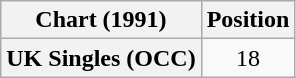<table class="wikitable plainrowheaders" style="text-align:center">
<tr>
<th>Chart (1991)</th>
<th>Position</th>
</tr>
<tr>
<th scope="row">UK Singles (OCC)</th>
<td>18</td>
</tr>
</table>
